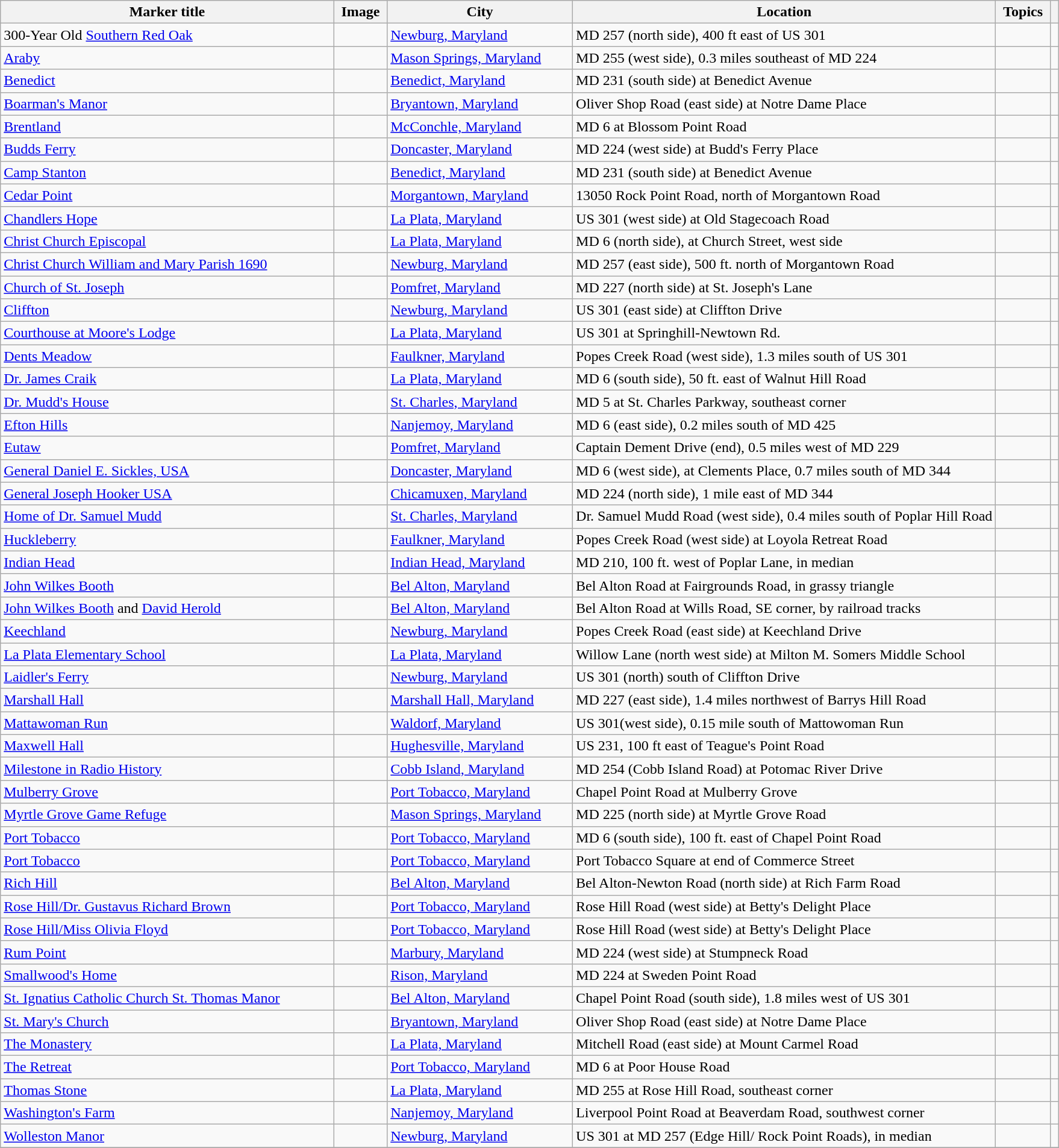<table class="wikitable sortable">
<tr>
<th><strong>Marker title</strong></th>
<th class="unsortable"><strong>Image</strong></th>
<th><strong>City</strong></th>
<th style="width:40%"><strong>Location</strong></th>
<th><strong>Topics</strong></th>
<th class="unsortable"></th>
</tr>
<tr>
<td>300-Year Old <a href='#'>Southern Red Oak</a></td>
<td></td>
<td><a href='#'>Newburg, Maryland</a></td>
<td>MD 257 (north side), 400 ft east of US 301<br><small></small></td>
<td></td>
<td></td>
</tr>
<tr>
<td><a href='#'>Araby</a></td>
<td></td>
<td><a href='#'>Mason Springs, Maryland</a></td>
<td>MD 255 (west side), 0.3 miles southeast of MD 224<br><small></small></td>
<td></td>
<td></td>
</tr>
<tr>
<td><a href='#'>Benedict</a></td>
<td></td>
<td><a href='#'>Benedict, Maryland</a></td>
<td>MD 231 (south side) at Benedict Avenue<br><small></small></td>
<td></td>
<td></td>
</tr>
<tr>
<td><a href='#'>Boarman's Manor</a></td>
<td></td>
<td><a href='#'>Bryantown, Maryland</a></td>
<td>Oliver Shop Road (east side) at Notre Dame Place<br><small></small></td>
<td></td>
<td></td>
</tr>
<tr>
<td><a href='#'>Brentland</a></td>
<td></td>
<td><a href='#'>McConchle, Maryland</a></td>
<td>MD 6 at Blossom Point Road<br><small></small></td>
<td></td>
<td></td>
</tr>
<tr>
<td><a href='#'>Budds Ferry</a></td>
<td></td>
<td><a href='#'>Doncaster, Maryland</a></td>
<td>MD 224 (west side) at Budd's Ferry Place<br><small></small></td>
<td></td>
<td></td>
</tr>
<tr>
<td><a href='#'>Camp Stanton</a></td>
<td></td>
<td><a href='#'>Benedict, Maryland</a></td>
<td>MD 231 (south side) at Benedict Avenue<br><small></small></td>
<td></td>
<td></td>
</tr>
<tr>
<td><a href='#'>Cedar Point</a></td>
<td></td>
<td><a href='#'>Morgantown, Maryland</a></td>
<td>13050 Rock Point Road, north of Morgantown Road<br><small></small></td>
<td></td>
<td></td>
</tr>
<tr>
<td><a href='#'>Chandlers Hope</a></td>
<td></td>
<td><a href='#'>La Plata, Maryland</a></td>
<td>US 301 (west side) at Old Stagecoach Road<br><small></small></td>
<td></td>
<td></td>
</tr>
<tr>
<td><a href='#'>Christ Church Episcopal</a></td>
<td></td>
<td><a href='#'>La Plata, Maryland</a></td>
<td>MD 6 (north side), at Church Street, west side<br><small></small></td>
<td></td>
<td></td>
</tr>
<tr>
<td><a href='#'>Christ Church William and Mary Parish 1690</a></td>
<td></td>
<td><a href='#'>Newburg, Maryland</a></td>
<td>MD 257 (east side), 500 ft. north of Morgantown Road<br><small></small></td>
<td></td>
<td></td>
</tr>
<tr>
<td><a href='#'>Church of St. Joseph</a></td>
<td></td>
<td><a href='#'>Pomfret, Maryland</a></td>
<td>MD 227 (north side) at St. Joseph's Lane<br><small></small></td>
<td></td>
<td></td>
</tr>
<tr>
<td><a href='#'>Cliffton</a></td>
<td></td>
<td><a href='#'>Newburg, Maryland</a></td>
<td>US 301 (east side) at Cliffton Drive<br><small></small></td>
<td></td>
<td></td>
</tr>
<tr>
<td><a href='#'>Courthouse at Moore's Lodge</a></td>
<td></td>
<td><a href='#'>La Plata, Maryland</a></td>
<td>US 301 at Springhill-Newtown Rd.<br><small></small></td>
<td></td>
<td></td>
</tr>
<tr>
<td><a href='#'>Dents Meadow</a></td>
<td></td>
<td><a href='#'>Faulkner, Maryland</a></td>
<td>Popes Creek Road (west side), 1.3 miles south of US 301<br><small></small></td>
<td></td>
<td></td>
</tr>
<tr>
<td><a href='#'>Dr. James Craik</a></td>
<td></td>
<td><a href='#'>La Plata, Maryland</a></td>
<td>MD 6 (south side), 50 ft. east of Walnut Hill Road<br><small></small></td>
<td></td>
<td></td>
</tr>
<tr>
<td><a href='#'>Dr. Mudd's House</a></td>
<td></td>
<td><a href='#'>St. Charles, Maryland</a></td>
<td>MD 5 at St. Charles Parkway, southeast corner<br><small></small></td>
<td></td>
<td></td>
</tr>
<tr>
<td><a href='#'>Efton Hills</a></td>
<td></td>
<td><a href='#'>Nanjemoy, Maryland</a></td>
<td>MD 6 (east side), 0.2 miles south of MD 425<br><small></small></td>
<td></td>
<td></td>
</tr>
<tr>
<td><a href='#'>Eutaw</a></td>
<td></td>
<td><a href='#'>Pomfret, Maryland</a></td>
<td>Captain Dement Drive (end), 0.5 miles west of MD 229<br><small></small></td>
<td></td>
<td></td>
</tr>
<tr>
<td><a href='#'>General Daniel E. Sickles, USA</a></td>
<td></td>
<td><a href='#'>Doncaster, Maryland</a></td>
<td>MD 6 (west side), at Clements Place, 0.7 miles south of MD 344<br><small></small></td>
<td></td>
<td></td>
</tr>
<tr>
<td><a href='#'>General Joseph Hooker USA</a></td>
<td></td>
<td><a href='#'>Chicamuxen, Maryland</a></td>
<td>MD 224 (north side), 1 mile east of MD 344<br><small></small></td>
<td></td>
<td></td>
</tr>
<tr>
<td><a href='#'>Home of Dr. Samuel Mudd</a></td>
<td></td>
<td><a href='#'>St. Charles, Maryland</a></td>
<td>Dr. Samuel Mudd Road (west side), 0.4 miles south of Poplar Hill Road<br><small></small></td>
<td></td>
<td></td>
</tr>
<tr>
<td><a href='#'>Huckleberry</a></td>
<td></td>
<td><a href='#'>Faulkner, Maryland</a></td>
<td>Popes Creek Road (west side) at Loyola Retreat Road<br><small></small></td>
<td></td>
<td></td>
</tr>
<tr>
<td><a href='#'>Indian Head</a></td>
<td></td>
<td><a href='#'>Indian Head, Maryland</a></td>
<td>MD 210, 100 ft. west of Poplar Lane, in median<br><small></small></td>
<td></td>
<td></td>
</tr>
<tr>
<td><a href='#'>John Wilkes Booth</a></td>
<td></td>
<td><a href='#'>Bel Alton, Maryland</a></td>
<td>Bel Alton Road at Fairgrounds Road, in grassy triangle<br><small></small></td>
<td></td>
<td></td>
</tr>
<tr>
<td><a href='#'>John Wilkes Booth</a> and <a href='#'>David Herold</a></td>
<td></td>
<td><a href='#'>Bel Alton, Maryland</a></td>
<td>Bel Alton Road at Wills Road, SE corner, by railroad tracks<br><small></small></td>
<td></td>
<td></td>
</tr>
<tr>
<td><a href='#'>Keechland</a></td>
<td></td>
<td><a href='#'>Newburg, Maryland</a></td>
<td>Popes Creek Road (east side) at Keechland Drive<br><small></small></td>
<td></td>
<td></td>
</tr>
<tr>
<td><a href='#'>La Plata Elementary School</a></td>
<td></td>
<td><a href='#'>La Plata, Maryland</a></td>
<td>Willow Lane (north west side) at Milton M. Somers Middle School<br><small></small></td>
<td></td>
<td></td>
</tr>
<tr>
<td><a href='#'>Laidler's Ferry</a></td>
<td></td>
<td><a href='#'>Newburg, Maryland</a></td>
<td>US 301 (north) south of Cliffton Drive<br><small></small></td>
<td></td>
<td></td>
</tr>
<tr>
<td><a href='#'>Marshall Hall</a></td>
<td></td>
<td><a href='#'>Marshall Hall, Maryland</a></td>
<td>MD 227 (east side), 1.4 miles northwest of Barrys Hill Road<br><small></small></td>
<td></td>
<td></td>
</tr>
<tr>
<td><a href='#'>Mattawoman Run</a></td>
<td></td>
<td><a href='#'>Waldorf, Maryland</a></td>
<td>US 301(west side), 0.15 mile south of Mattowoman Run<br><small></small></td>
<td></td>
<td></td>
</tr>
<tr>
<td><a href='#'>Maxwell Hall</a></td>
<td></td>
<td><a href='#'>Hughesville, Maryland</a></td>
<td>US 231, 100 ft east of Teague's Point Road<br><small></small></td>
<td></td>
<td></td>
</tr>
<tr>
<td><a href='#'>Milestone in Radio History</a></td>
<td></td>
<td><a href='#'>Cobb Island, Maryland</a></td>
<td>MD 254 (Cobb Island Road) at Potomac River Drive<br><small></small></td>
<td></td>
<td></td>
</tr>
<tr>
<td><a href='#'>Mulberry Grove</a></td>
<td></td>
<td><a href='#'>Port Tobacco, Maryland</a></td>
<td>Chapel Point Road at Mulberry Grove<br><small></small></td>
<td></td>
<td></td>
</tr>
<tr>
<td><a href='#'>Myrtle Grove Game Refuge</a></td>
<td></td>
<td><a href='#'>Mason Springs, Maryland</a></td>
<td>MD 225 (north side) at Myrtle Grove Road<br><small></small></td>
<td></td>
<td></td>
</tr>
<tr>
<td><a href='#'>Port Tobacco</a></td>
<td></td>
<td><a href='#'>Port Tobacco, Maryland</a></td>
<td>MD 6 (south side), 100 ft. east of Chapel Point Road<br><small></small></td>
<td></td>
<td></td>
</tr>
<tr>
<td><a href='#'>Port Tobacco</a></td>
<td></td>
<td><a href='#'>Port Tobacco, Maryland</a></td>
<td>Port Tobacco Square at end of Commerce Street<br><small></small></td>
<td></td>
<td></td>
</tr>
<tr>
<td><a href='#'>Rich Hill</a></td>
<td></td>
<td><a href='#'>Bel Alton, Maryland</a></td>
<td>Bel Alton-Newton Road (north side) at Rich Farm Road<br><small></small></td>
<td></td>
<td></td>
</tr>
<tr>
<td><a href='#'>Rose Hill/Dr. Gustavus Richard Brown</a></td>
<td></td>
<td><a href='#'>Port Tobacco, Maryland</a></td>
<td>Rose Hill Road (west side) at Betty's Delight Place<br><small></small></td>
<td></td>
<td></td>
</tr>
<tr>
<td><a href='#'>Rose Hill/Miss Olivia Floyd</a></td>
<td></td>
<td><a href='#'>Port Tobacco, Maryland</a></td>
<td>Rose Hill Road (west side) at Betty's Delight Place<br><small></small></td>
<td></td>
<td></td>
</tr>
<tr>
<td><a href='#'>Rum Point</a></td>
<td></td>
<td><a href='#'>Marbury, Maryland</a></td>
<td>MD 224 (west side) at Stumpneck Road<br><small></small></td>
<td></td>
<td></td>
</tr>
<tr>
<td><a href='#'>Smallwood's Home</a></td>
<td></td>
<td><a href='#'>Rison, Maryland</a></td>
<td>MD 224 at Sweden Point Road<br><small></small></td>
<td></td>
<td></td>
</tr>
<tr>
<td><a href='#'>St. Ignatius Catholic Church St. Thomas Manor</a></td>
<td></td>
<td><a href='#'>Bel Alton, Maryland</a></td>
<td>Chapel Point Road (south side), 1.8 miles west of US 301<br><small></small></td>
<td></td>
<td></td>
</tr>
<tr>
<td><a href='#'>St. Mary's Church</a></td>
<td></td>
<td><a href='#'>Bryantown, Maryland</a></td>
<td>Oliver Shop Road (east side) at Notre Dame Place<br><small></small></td>
<td></td>
<td></td>
</tr>
<tr>
<td><a href='#'>The Monastery</a></td>
<td></td>
<td><a href='#'>La Plata, Maryland</a></td>
<td>Mitchell Road (east side) at Mount Carmel Road<br><small></small></td>
<td></td>
<td></td>
</tr>
<tr>
<td><a href='#'>The Retreat</a></td>
<td></td>
<td><a href='#'>Port Tobacco, Maryland</a></td>
<td>MD 6 at Poor House Road<br><small></small></td>
<td></td>
<td></td>
</tr>
<tr>
<td><a href='#'>Thomas Stone</a></td>
<td></td>
<td><a href='#'>La Plata, Maryland</a></td>
<td>MD 255 at Rose Hill Road, southeast corner<br><small></small></td>
<td></td>
<td></td>
</tr>
<tr>
<td><a href='#'>Washington's Farm</a></td>
<td></td>
<td><a href='#'>Nanjemoy, Maryland</a></td>
<td>Liverpool Point Road at Beaverdam Road, southwest corner<br><small></small></td>
<td></td>
<td></td>
</tr>
<tr>
<td><a href='#'>Wolleston Manor</a></td>
<td></td>
<td><a href='#'>Newburg, Maryland</a></td>
<td>US 301 at MD 257 (Edge Hill/ Rock Point Roads), in median<br><small></small></td>
<td></td>
<td></td>
</tr>
<tr>
</tr>
</table>
